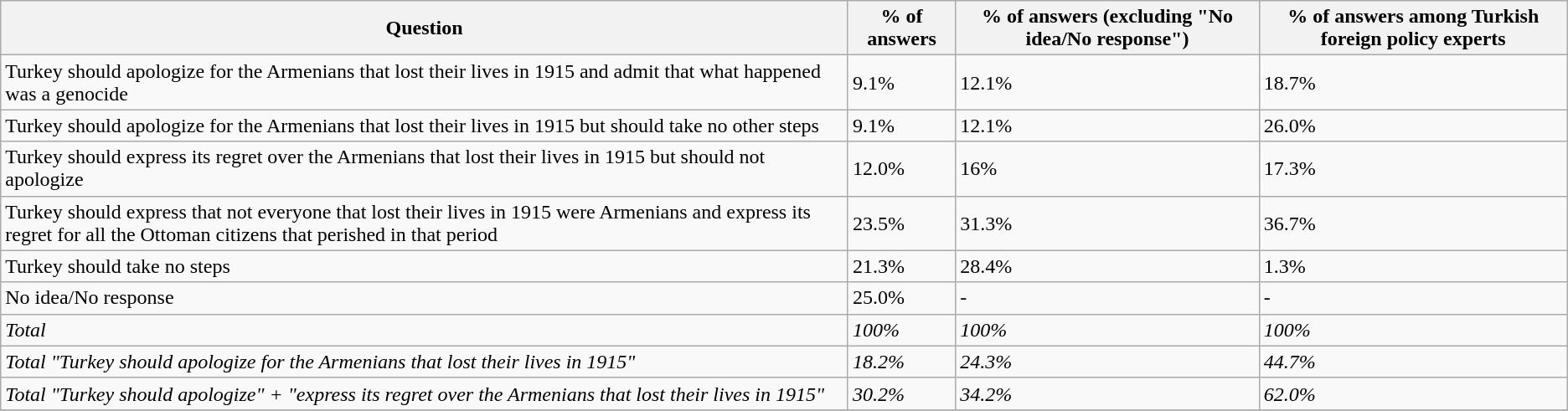<table class="wikitable">
<tr>
<th>Question</th>
<th>% of answers</th>
<th>% of answers (excluding "No idea/No response")</th>
<th>% of answers among Turkish foreign policy experts</th>
</tr>
<tr>
<td>Turkey should apologize for the Armenians that lost their lives in 1915 and admit that what happened was a genocide</td>
<td>9.1%</td>
<td>12.1%</td>
<td>18.7%</td>
</tr>
<tr>
<td>Turkey should apologize for the Armenians that lost their lives in 1915 but should take no other steps</td>
<td>9.1%</td>
<td>12.1%</td>
<td>26.0%</td>
</tr>
<tr>
<td>Turkey should express its regret over the Armenians that lost their lives in 1915 but should not apologize</td>
<td>12.0%</td>
<td>16%</td>
<td>17.3%</td>
</tr>
<tr>
<td>Turkey should express that not everyone that lost their lives in 1915 were Armenians and express its regret for all the Ottoman citizens that perished in that period</td>
<td>23.5%</td>
<td>31.3%</td>
<td>36.7%</td>
</tr>
<tr>
<td>Turkey should take no steps</td>
<td>21.3%</td>
<td>28.4%</td>
<td>1.3%</td>
</tr>
<tr>
<td>No idea/No response</td>
<td>25.0%</td>
<td>-</td>
<td>-</td>
</tr>
<tr>
<td><em>Total</em></td>
<td><em>100%</em></td>
<td><em>100%</em></td>
<td><em>100%</em></td>
</tr>
<tr>
<td><em>Total "Turkey should apologize for the Armenians that lost their lives in 1915"</em></td>
<td><em>18.2%</em></td>
<td><em>24.3%</em></td>
<td><em>44.7%</em></td>
</tr>
<tr>
<td><em>Total "Turkey should apologize" + "express its regret over the Armenians that lost their lives in 1915"</em></td>
<td><em>30.2%</em></td>
<td><em>34.2%</em></td>
<td><em>62.0%</em></td>
</tr>
<tr>
</tr>
</table>
